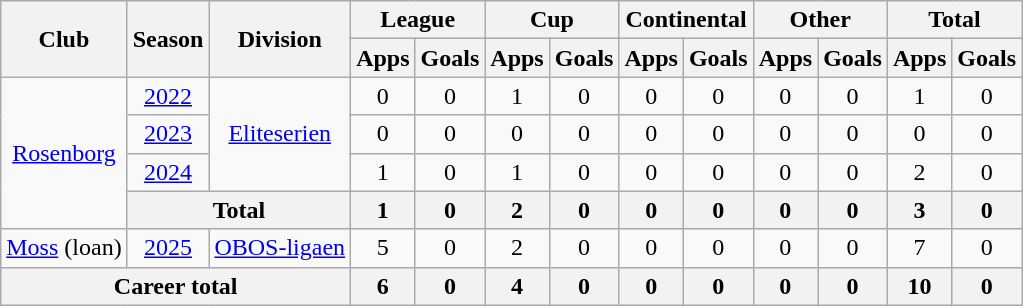<table class="wikitable" style="text-align: center;">
<tr>
<th rowspan="2">Club</th>
<th rowspan="2">Season</th>
<th rowspan="2">Division</th>
<th colspan="2">League</th>
<th colspan="2">Cup</th>
<th colspan="2">Continental</th>
<th colspan="2">Other</th>
<th colspan="2">Total</th>
</tr>
<tr>
<th>Apps</th>
<th>Goals</th>
<th>Apps</th>
<th>Goals</th>
<th>Apps</th>
<th>Goals</th>
<th>Apps</th>
<th>Goals</th>
<th>Apps</th>
<th>Goals</th>
</tr>
<tr>
<td rowspan="4" valign="center"><a href='#'>Rosenborg</a></td>
<td><a href='#'>2022</a></td>
<td rowspan="3" valign="center"><a href='#'>Eliteserien</a></td>
<td>0</td>
<td>0</td>
<td>1</td>
<td>0</td>
<td>0</td>
<td>0</td>
<td>0</td>
<td>0</td>
<td>1</td>
<td>0</td>
</tr>
<tr>
<td><a href='#'>2023</a></td>
<td>0</td>
<td>0</td>
<td>0</td>
<td>0</td>
<td>0</td>
<td>0</td>
<td>0</td>
<td>0</td>
<td>0</td>
<td>0</td>
</tr>
<tr>
<td><a href='#'>2024</a></td>
<td>1</td>
<td>0</td>
<td>1</td>
<td>0</td>
<td>0</td>
<td>0</td>
<td>0</td>
<td>0</td>
<td>2</td>
<td>0</td>
</tr>
<tr>
<th colspan=2>Total</th>
<th>1</th>
<th>0</th>
<th>2</th>
<th>0</th>
<th>0</th>
<th>0</th>
<th>0</th>
<th>0</th>
<th>3</th>
<th>0</th>
</tr>
<tr>
<td rowspan="1" valign="center"><a href='#'>Moss</a> (loan)</td>
<td><a href='#'>2025</a></td>
<td rowspan="1" valign="center"><a href='#'>OBOS-ligaen</a></td>
<td>5</td>
<td>0</td>
<td>2</td>
<td>0</td>
<td>0</td>
<td>0</td>
<td>0</td>
<td>0</td>
<td>7</td>
<td>0</td>
</tr>
<tr>
<th colspan="3">Career total</th>
<th>6</th>
<th>0</th>
<th>4</th>
<th>0</th>
<th>0</th>
<th>0</th>
<th>0</th>
<th>0</th>
<th>10</th>
<th>0</th>
</tr>
</table>
